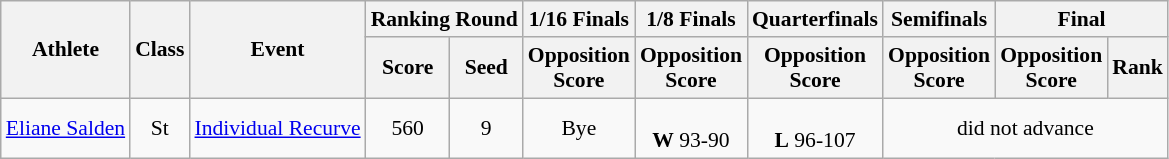<table class="wikitable" style="font-size:90%">
<tr>
<th rowspan="2">Athlete</th>
<th rowspan="2">Class</th>
<th rowspan="2">Event</th>
<th colspan="2">Ranking Round</th>
<th>1/16 Finals</th>
<th>1/8 Finals</th>
<th>Quarterfinals</th>
<th>Semifinals</th>
<th colspan="2">Final</th>
</tr>
<tr>
<th>Score</th>
<th>Seed</th>
<th>Opposition<br>Score</th>
<th>Opposition<br>Score</th>
<th>Opposition<br>Score</th>
<th>Opposition<br>Score</th>
<th>Opposition<br>Score</th>
<th>Rank</th>
</tr>
<tr>
<td><a href='#'>Eliane Salden</a></td>
<td align="center">St</td>
<td><a href='#'>Individual Recurve</a></td>
<td align=center>560</td>
<td align=center>9</td>
<td align=center>Bye</td>
<td align=center><br><strong>W</strong> 93-90</td>
<td align=center><br><strong>L</strong> 96-107</td>
<td align="center" colspan="3">did not advance</td>
</tr>
</table>
